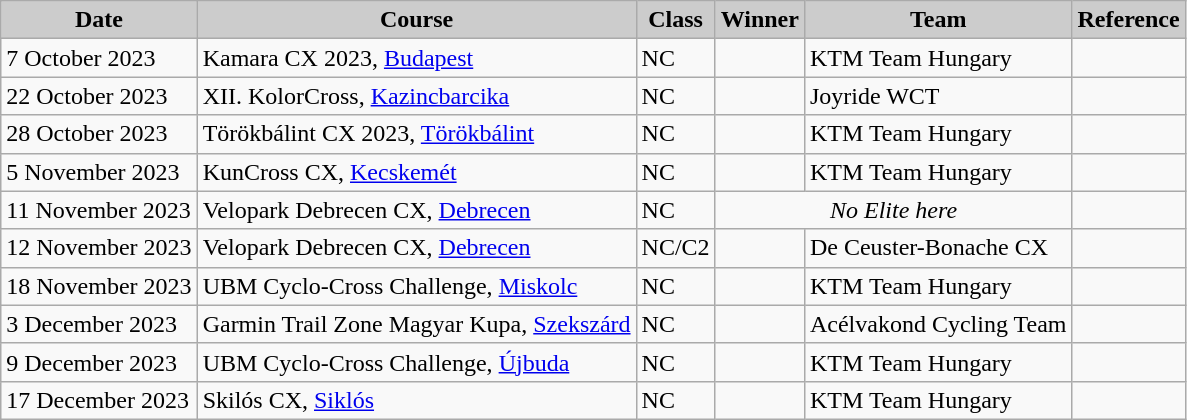<table class="wikitable sortable alternance ">
<tr>
<th scope="col" style="background-color:#CCCCCC;">Date</th>
<th scope="col" style="background-color:#CCCCCC;">Course</th>
<th scope="col" style="background-color:#CCCCCC;">Class</th>
<th scope="col" style="background-color:#CCCCCC;">Winner</th>
<th scope="col" style="background-color:#CCCCCC;">Team</th>
<th scope="col" style="background-color:#CCCCCC;">Reference</th>
</tr>
<tr>
<td>7 October 2023</td>
<td> Kamara CX 2023, <a href='#'>Budapest</a></td>
<td>NC</td>
<td></td>
<td>KTM Team Hungary</td>
<td></td>
</tr>
<tr>
<td>22 October 2023</td>
<td> XII. KolorCross, <a href='#'>Kazincbarcika</a></td>
<td>NC</td>
<td></td>
<td>Joyride WCT</td>
<td></td>
</tr>
<tr>
<td>28 October 2023</td>
<td> Törökbálint CX 2023, <a href='#'>Törökbálint</a></td>
<td>NC</td>
<td></td>
<td>KTM Team Hungary</td>
<td></td>
</tr>
<tr>
<td>5 November 2023</td>
<td> KunCross CX, <a href='#'>Kecskemét</a></td>
<td>NC</td>
<td></td>
<td>KTM Team Hungary</td>
<td></td>
</tr>
<tr>
<td>11 November 2023</td>
<td> Velopark Debrecen CX, <a href='#'>Debrecen</a></td>
<td>NC</td>
<td align=center colspan="2"><em>No Elite here</em></td>
<td></td>
</tr>
<tr>
<td>12 November 2023</td>
<td> Velopark Debrecen CX, <a href='#'>Debrecen</a></td>
<td>NC/C2</td>
<td></td>
<td>De Ceuster-Bonache CX</td>
<td></td>
</tr>
<tr>
<td>18 November 2023</td>
<td> UBM Cyclo-Cross Challenge, <a href='#'>Miskolc</a></td>
<td>NC</td>
<td></td>
<td>KTM Team Hungary</td>
<td></td>
</tr>
<tr>
<td>3 December 2023</td>
<td> Garmin Trail Zone Magyar Kupa, <a href='#'>Szekszárd</a></td>
<td>NC</td>
<td></td>
<td>Acélvakond Cycling Team</td>
<td></td>
</tr>
<tr>
<td>9 December 2023</td>
<td> UBM Cyclo-Cross Challenge, <a href='#'>Újbuda</a></td>
<td>NC</td>
<td></td>
<td>KTM Team Hungary</td>
<td></td>
</tr>
<tr>
<td>17 December 2023</td>
<td> Skilós CX, <a href='#'>Siklós</a></td>
<td>NC</td>
<td></td>
<td>KTM Team Hungary</td>
<td></td>
</tr>
</table>
